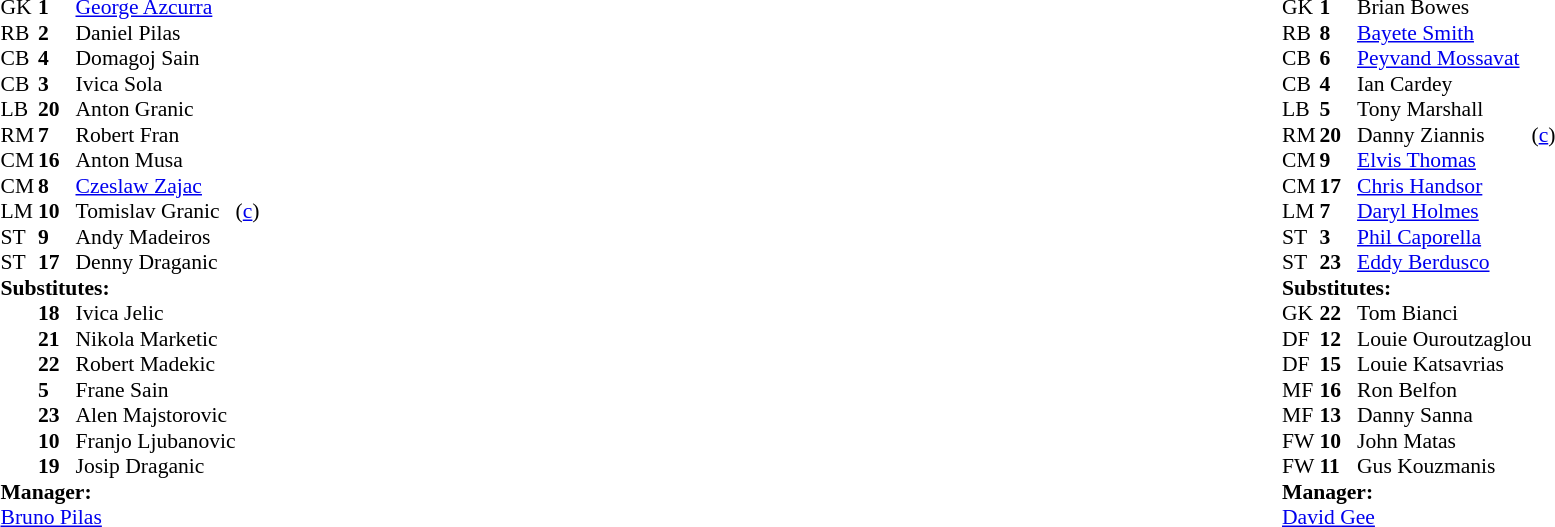<table style="width:100%;">
<tr>
<td style="vertical-align:top; width:50%;"><br><table style="font-size: 90%" cellspacing="0" cellpadding="0">
<tr>
<th width="25"></th>
<th width="25"></th>
</tr>
<tr>
<td>GK</td>
<td><strong>1</strong></td>
<td> <a href='#'>George Azcurra</a></td>
<td></td>
<td></td>
</tr>
<tr>
<td>RB</td>
<td><strong>2</strong></td>
<td> Daniel Pilas</td>
</tr>
<tr>
<td>CB</td>
<td><strong>4</strong></td>
<td> Domagoj Sain</td>
</tr>
<tr>
<td>CB</td>
<td><strong>3</strong></td>
<td> Ivica Sola</td>
</tr>
<tr>
<td>LB</td>
<td><strong>20</strong></td>
<td> Anton Granic</td>
<td></td>
<td></td>
</tr>
<tr>
<td>RM</td>
<td><strong>7</strong></td>
<td> Robert Fran</td>
<td></td>
<td></td>
</tr>
<tr>
<td>CM</td>
<td><strong>16</strong></td>
<td> Anton Musa</td>
<td></td>
<td></td>
</tr>
<tr>
<td>CM</td>
<td><strong>8</strong></td>
<td> <a href='#'>Czeslaw Zajac</a></td>
<td></td>
<td></td>
</tr>
<tr>
<td>LM</td>
<td><strong>10</strong></td>
<td> Tomislav Granic</td>
<td></td>
<td>(<a href='#'>c</a>)</td>
</tr>
<tr>
<td>ST</td>
<td><strong>9</strong></td>
<td> Andy Madeiros</td>
<td></td>
<td></td>
</tr>
<tr>
<td>ST</td>
<td><strong>17</strong></td>
<td> Denny Draganic</td>
<td></td>
<td></td>
</tr>
<tr>
<td colspan=3><strong>Substitutes:</strong></td>
</tr>
<tr>
<td></td>
<td><strong>18</strong></td>
<td> Ivica Jelic</td>
<td></td>
<td></td>
</tr>
<tr>
<td></td>
<td><strong>21</strong></td>
<td> Nikola Marketic</td>
<td></td>
<td></td>
</tr>
<tr>
<td></td>
<td><strong>22</strong></td>
<td> Robert Madekic</td>
<td></td>
<td></td>
</tr>
<tr>
<td></td>
<td><strong>5</strong></td>
<td> Frane Sain</td>
<td></td>
<td></td>
</tr>
<tr>
<td></td>
<td><strong>23</strong></td>
<td> Alen Majstorovic</td>
<td></td>
<td></td>
</tr>
<tr>
<td></td>
<td><strong>10</strong></td>
<td> Franjo Ljubanovic</td>
<td></td>
<td></td>
</tr>
<tr>
<td></td>
<td><strong>19</strong></td>
<td> Josip Draganic</td>
<td></td>
<td></td>
</tr>
<tr>
<td colspan=3><strong>Manager:</strong></td>
</tr>
<tr>
<td colspan=4> <a href='#'>Bruno Pilas</a></td>
</tr>
</table>
</td>
<td valign="top"></td>
<td style="vertical-align:top; width:50%;"><br><table cellspacing="0" cellpadding="0" style="font-size:90%; margin:auto;">
<tr>
<th width=25></th>
<th width=25></th>
</tr>
<tr>
<td>GK</td>
<td><strong>1</strong></td>
<td> Brian Bowes</td>
<td></td>
<td></td>
</tr>
<tr>
<td>RB</td>
<td><strong>8</strong></td>
<td> <a href='#'>Bayete Smith</a></td>
</tr>
<tr>
<td>CB</td>
<td><strong>6</strong></td>
<td> <a href='#'>Peyvand Mossavat</a></td>
</tr>
<tr>
<td>CB</td>
<td><strong>4</strong></td>
<td> Ian Cardey</td>
<td></td>
<td></td>
</tr>
<tr>
<td>LB</td>
<td><strong>5</strong></td>
<td> Tony Marshall</td>
<td></td>
<td></td>
</tr>
<tr>
<td>RM</td>
<td><strong>20</strong></td>
<td> Danny Ziannis</td>
<td></td>
<td>(<a href='#'>c</a>)</td>
</tr>
<tr>
<td>CM</td>
<td><strong>9</strong></td>
<td> <a href='#'>Elvis Thomas</a></td>
</tr>
<tr>
<td>CM</td>
<td><strong>17</strong></td>
<td> <a href='#'>Chris Handsor</a></td>
<td></td>
<td></td>
</tr>
<tr>
<td>LM</td>
<td><strong>7</strong></td>
<td> <a href='#'>Daryl Holmes</a></td>
<td></td>
<td></td>
</tr>
<tr>
<td>ST</td>
<td><strong>3</strong></td>
<td> <a href='#'>Phil Caporella</a></td>
<td></td>
<td></td>
</tr>
<tr>
<td>ST</td>
<td><strong>23</strong></td>
<td> <a href='#'>Eddy Berdusco</a></td>
<td></td>
<td></td>
</tr>
<tr>
<td colspan=3><strong>Substitutes:</strong></td>
</tr>
<tr>
<td>GK</td>
<td><strong>22</strong></td>
<td> Tom Bianci</td>
<td></td>
<td></td>
</tr>
<tr>
<td>DF</td>
<td><strong>12</strong></td>
<td> Louie Ouroutzaglou</td>
<td></td>
<td></td>
</tr>
<tr>
<td>DF</td>
<td><strong>15</strong></td>
<td>  Louie Katsavrias</td>
<td></td>
<td></td>
</tr>
<tr>
<td>MF</td>
<td><strong>16</strong></td>
<td> Ron Belfon</td>
<td></td>
<td></td>
</tr>
<tr>
<td>MF</td>
<td><strong>13</strong></td>
<td> Danny Sanna</td>
<td></td>
<td></td>
</tr>
<tr>
<td>FW</td>
<td><strong>10</strong></td>
<td> John Matas</td>
<td></td>
<td></td>
</tr>
<tr>
<td>FW</td>
<td><strong>11</strong></td>
<td> Gus Kouzmanis</td>
<td></td>
<td></td>
</tr>
<tr>
<td colspan=3><strong>Manager:</strong></td>
</tr>
<tr>
<td colspan=4> <a href='#'>David Gee</a></td>
</tr>
</table>
</td>
</tr>
</table>
